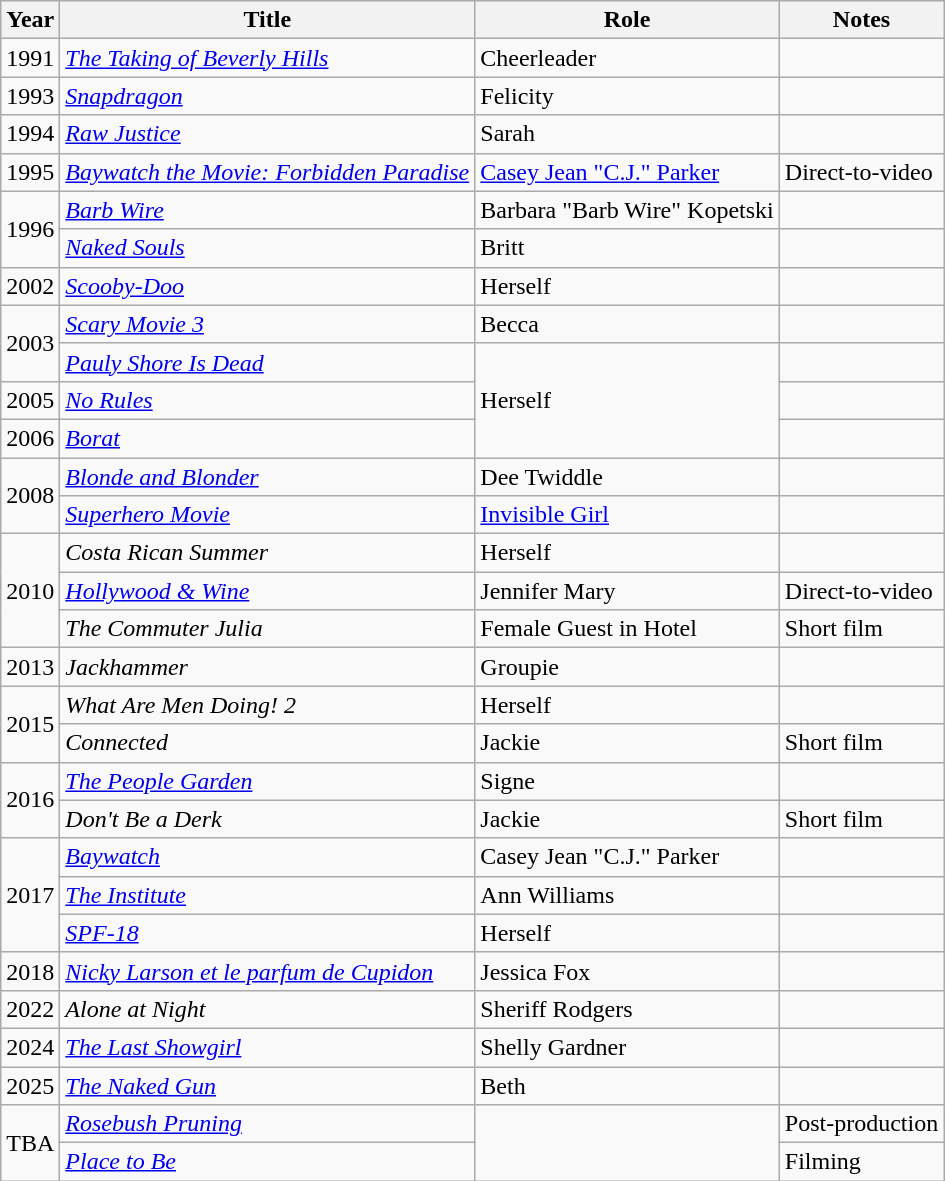<table class="wikitable sortable">
<tr>
<th>Year</th>
<th>Title</th>
<th>Role</th>
<th>Notes</th>
</tr>
<tr>
<td>1991</td>
<td data-sort-value="Taking of Beverly Hills, The"><em><a href='#'>The Taking of Beverly Hills</a></em></td>
<td>Cheerleader</td>
<td></td>
</tr>
<tr>
<td>1993</td>
<td><em><a href='#'>Snapdragon</a></em></td>
<td>Felicity</td>
<td></td>
</tr>
<tr>
<td>1994</td>
<td><em><a href='#'>Raw Justice</a></em></td>
<td>Sarah</td>
<td></td>
</tr>
<tr>
<td>1995</td>
<td><em><a href='#'>Baywatch the Movie: Forbidden Paradise</a></em></td>
<td><a href='#'>Casey Jean "C.J." Parker</a></td>
<td>Direct-to-video</td>
</tr>
<tr>
<td rowspan="2">1996</td>
<td><em><a href='#'>Barb Wire</a></em></td>
<td>Barbara "Barb Wire" Kopetski</td>
<td></td>
</tr>
<tr>
<td><em><a href='#'>Naked Souls</a></em></td>
<td>Britt</td>
<td></td>
</tr>
<tr>
<td>2002</td>
<td><em><a href='#'>Scooby-Doo</a></em></td>
<td>Herself</td>
<td></td>
</tr>
<tr>
<td rowspan="2">2003</td>
<td><em><a href='#'>Scary Movie 3</a></em></td>
<td>Becca</td>
<td></td>
</tr>
<tr>
<td><em><a href='#'>Pauly Shore Is Dead</a></em></td>
<td rowspan="3">Herself</td>
<td></td>
</tr>
<tr>
<td>2005</td>
<td><em><a href='#'>No Rules</a></em></td>
<td></td>
</tr>
<tr>
<td>2006</td>
<td><em><a href='#'>Borat</a></em></td>
<td></td>
</tr>
<tr>
<td rowspan="2">2008</td>
<td><em><a href='#'>Blonde and Blonder</a></em></td>
<td>Dee Twiddle</td>
<td></td>
</tr>
<tr>
<td><em><a href='#'>Superhero Movie</a></em></td>
<td><a href='#'>Invisible Girl</a></td>
<td></td>
</tr>
<tr>
<td rowspan="3">2010</td>
<td><em>Costa Rican Summer</em></td>
<td>Herself</td>
<td></td>
</tr>
<tr>
<td><em><a href='#'>Hollywood & Wine</a></em></td>
<td>Jennifer Mary</td>
<td>Direct-to-video</td>
</tr>
<tr>
<td data-sort-value="Commuter Julia, The"><em>The Commuter Julia</em></td>
<td>Female Guest in Hotel</td>
<td>Short film</td>
</tr>
<tr>
<td>2013</td>
<td><em>Jackhammer</em></td>
<td>Groupie</td>
<td></td>
</tr>
<tr>
<td rowspan="2">2015</td>
<td><em>What Are Men Doing! 2</em></td>
<td>Herself</td>
<td></td>
</tr>
<tr>
<td><em>Connected</em></td>
<td>Jackie</td>
<td>Short film</td>
</tr>
<tr>
<td rowspan="2">2016</td>
<td data-sort-value="People Garden, The"><em><a href='#'>The People Garden</a></em></td>
<td>Signe</td>
<td></td>
</tr>
<tr>
<td><em>Don't Be a Derk</em></td>
<td>Jackie</td>
<td>Short film</td>
</tr>
<tr>
<td rowspan="3">2017</td>
<td><em><a href='#'>Baywatch</a></em></td>
<td>Casey Jean "C.J." Parker</td>
<td></td>
</tr>
<tr>
<td data-sort-value="Institute, The"><em><a href='#'>The Institute</a></em></td>
<td>Ann Williams</td>
<td></td>
</tr>
<tr>
<td><em><a href='#'>SPF-18</a></em></td>
<td>Herself</td>
<td></td>
</tr>
<tr>
<td>2018</td>
<td><em><a href='#'>Nicky Larson et le parfum de Cupidon</a></em></td>
<td>Jessica Fox</td>
<td></td>
</tr>
<tr>
<td>2022</td>
<td><em>Alone at Night</em></td>
<td>Sheriff Rodgers</td>
<td></td>
</tr>
<tr>
<td>2024</td>
<td data-sort-value="Last Showgirl, The"><em><a href='#'>The Last Showgirl</a></em></td>
<td>Shelly Gardner</td>
<td></td>
</tr>
<tr>
<td>2025</td>
<td data-sort-value="Naked Gun, The"><em><a href='#'>The Naked Gun</a></em></td>
<td>Beth</td>
<td></td>
</tr>
<tr>
<td rowspan="2">TBA</td>
<td><em><a href='#'>Rosebush Pruning</a></em></td>
<td rowspan="2"></td>
<td>Post-production</td>
</tr>
<tr>
<td><em><a href='#'>Place to Be</a></em></td>
<td>Filming</td>
</tr>
</table>
